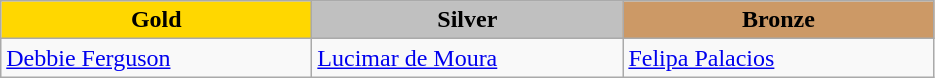<table class="wikitable" style="text-align:left">
<tr align="center">
<td width=200 bgcolor=gold><strong>Gold</strong></td>
<td width=200 bgcolor=silver><strong>Silver</strong></td>
<td width=200 bgcolor=CC9966><strong>Bronze</strong></td>
</tr>
<tr>
<td><a href='#'>Debbie Ferguson</a><br><em></em></td>
<td><a href='#'>Lucimar de Moura</a><br><em></em></td>
<td><a href='#'>Felipa Palacios</a><br><em></em></td>
</tr>
</table>
